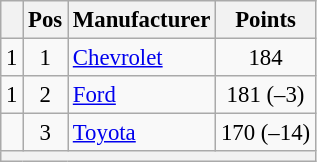<table class="wikitable" style="font-size: 95%">
<tr>
<th></th>
<th>Pos</th>
<th>Manufacturer</th>
<th>Points</th>
</tr>
<tr>
<td align="left"> 1</td>
<td style="text-align:center;">1</td>
<td><a href='#'>Chevrolet</a></td>
<td style="text-align:center;">184</td>
</tr>
<tr>
<td align="left"> 1</td>
<td style="text-align:center;">2</td>
<td><a href='#'>Ford</a></td>
<td style="text-align:center;">181 (–3)</td>
</tr>
<tr>
<td align="left"></td>
<td style="text-align:center;">3</td>
<td><a href='#'>Toyota</a></td>
<td style="text-align:center;">170 (–14)</td>
</tr>
<tr class="sortbottom">
<th colspan="9"></th>
</tr>
</table>
